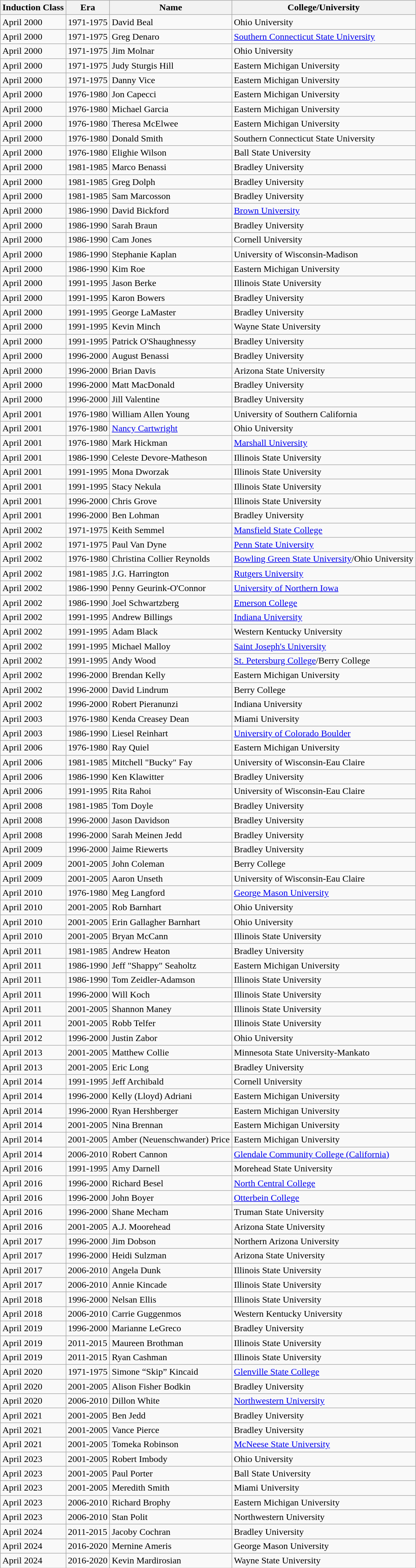<table class="wikitable">
<tr>
<th>Induction Class</th>
<th>Era</th>
<th>Name</th>
<th>College/University</th>
</tr>
<tr>
<td>April 2000</td>
<td>1971-1975</td>
<td>David Beal</td>
<td>Ohio University</td>
</tr>
<tr>
<td>April 2000</td>
<td>1971-1975</td>
<td>Greg Denaro</td>
<td><a href='#'>Southern Connecticut State University</a></td>
</tr>
<tr>
<td>April 2000</td>
<td>1971-1975</td>
<td>Jim Molnar</td>
<td>Ohio University</td>
</tr>
<tr>
<td>April 2000</td>
<td>1971-1975</td>
<td>Judy Sturgis Hill</td>
<td>Eastern Michigan University</td>
</tr>
<tr>
<td>April 2000</td>
<td>1971-1975</td>
<td>Danny Vice</td>
<td>Eastern Michigan University</td>
</tr>
<tr>
<td>April 2000</td>
<td>1976-1980</td>
<td>Jon Capecci</td>
<td>Eastern Michigan University</td>
</tr>
<tr>
<td>April 2000</td>
<td>1976-1980</td>
<td>Michael Garcia</td>
<td>Eastern Michigan University</td>
</tr>
<tr>
<td>April 2000</td>
<td>1976-1980</td>
<td>Theresa McElwee</td>
<td>Eastern Michigan University</td>
</tr>
<tr>
<td>April 2000</td>
<td>1976-1980</td>
<td>Donald Smith</td>
<td>Southern Connecticut State University</td>
</tr>
<tr>
<td>April 2000</td>
<td>1976-1980</td>
<td>Elighie Wilson</td>
<td>Ball State University</td>
</tr>
<tr>
<td>April 2000</td>
<td>1981-1985</td>
<td>Marco Benassi</td>
<td>Bradley University</td>
</tr>
<tr>
<td>April 2000</td>
<td>1981-1985</td>
<td>Greg Dolph</td>
<td>Bradley University</td>
</tr>
<tr>
<td>April 2000</td>
<td>1981-1985</td>
<td>Sam Marcosson</td>
<td>Bradley University</td>
</tr>
<tr>
<td>April 2000</td>
<td>1986-1990</td>
<td>David Bickford</td>
<td><a href='#'>Brown University</a></td>
</tr>
<tr>
<td>April 2000</td>
<td>1986-1990</td>
<td>Sarah Braun</td>
<td>Bradley University</td>
</tr>
<tr>
<td>April 2000</td>
<td>1986-1990</td>
<td>Cam Jones</td>
<td>Cornell University</td>
</tr>
<tr>
<td>April 2000</td>
<td>1986-1990</td>
<td>Stephanie Kaplan</td>
<td>University of Wisconsin-Madison</td>
</tr>
<tr>
<td>April 2000</td>
<td>1986-1990</td>
<td>Kim Roe</td>
<td>Eastern Michigan University</td>
</tr>
<tr>
<td>April 2000</td>
<td>1991-1995</td>
<td>Jason Berke</td>
<td>Illinois State University</td>
</tr>
<tr>
<td>April 2000</td>
<td>1991-1995</td>
<td>Karon Bowers</td>
<td>Bradley University</td>
</tr>
<tr>
<td>April 2000</td>
<td>1991-1995</td>
<td>George LaMaster</td>
<td>Bradley University</td>
</tr>
<tr>
<td>April 2000</td>
<td>1991-1995</td>
<td>Kevin Minch</td>
<td>Wayne State University</td>
</tr>
<tr>
<td>April 2000</td>
<td>1991-1995</td>
<td>Patrick O'Shaughnessy</td>
<td>Bradley University</td>
</tr>
<tr>
<td>April 2000</td>
<td>1996-2000</td>
<td>August Benassi</td>
<td>Bradley University</td>
</tr>
<tr>
<td>April 2000</td>
<td>1996-2000</td>
<td>Brian Davis</td>
<td>Arizona State University</td>
</tr>
<tr>
<td>April 2000</td>
<td>1996-2000</td>
<td>Matt MacDonald</td>
<td>Bradley University</td>
</tr>
<tr>
<td>April 2000</td>
<td>1996-2000</td>
<td>Jill Valentine</td>
<td>Bradley University</td>
</tr>
<tr>
<td>April 2001</td>
<td>1976-1980</td>
<td>William Allen Young</td>
<td>University of Southern California</td>
</tr>
<tr>
<td>April 2001</td>
<td>1976-1980</td>
<td><a href='#'>Nancy Cartwright</a></td>
<td>Ohio University</td>
</tr>
<tr>
<td>April 2001</td>
<td>1976-1980</td>
<td>Mark Hickman</td>
<td><a href='#'>Marshall University</a></td>
</tr>
<tr>
<td>April 2001</td>
<td>1986-1990</td>
<td>Celeste Devore-Matheson</td>
<td>Illinois State University</td>
</tr>
<tr>
<td>April 2001</td>
<td>1991-1995</td>
<td>Mona Dworzak</td>
<td>Illinois State University</td>
</tr>
<tr>
<td>April 2001</td>
<td>1991-1995</td>
<td>Stacy Nekula</td>
<td>Illinois State University</td>
</tr>
<tr>
<td>April 2001</td>
<td>1996-2000</td>
<td>Chris Grove</td>
<td>Illinois State University</td>
</tr>
<tr>
<td>April 2001</td>
<td>1996-2000</td>
<td>Ben Lohman</td>
<td>Bradley University</td>
</tr>
<tr>
<td>April 2002</td>
<td>1971-1975</td>
<td>Keith Semmel</td>
<td><a href='#'>Mansfield State College</a></td>
</tr>
<tr>
<td>April 2002</td>
<td>1971-1975</td>
<td>Paul Van Dyne</td>
<td><a href='#'>Penn State University</a></td>
</tr>
<tr>
<td>April 2002</td>
<td>1976-1980</td>
<td>Christina Collier Reynolds</td>
<td><a href='#'>Bowling Green State University</a>/Ohio University</td>
</tr>
<tr>
<td>April 2002</td>
<td>1981-1985</td>
<td>J.G. Harrington</td>
<td><a href='#'>Rutgers University</a></td>
</tr>
<tr>
<td>April 2002</td>
<td>1986-1990</td>
<td>Penny Geurink-O'Connor</td>
<td><a href='#'>University of Northern Iowa</a></td>
</tr>
<tr>
<td>April 2002</td>
<td>1986-1990</td>
<td>Joel Schwartzberg</td>
<td><a href='#'>Emerson College</a></td>
</tr>
<tr>
<td>April 2002</td>
<td>1991-1995</td>
<td>Andrew Billings</td>
<td><a href='#'>Indiana University</a></td>
</tr>
<tr>
<td>April 2002</td>
<td>1991-1995</td>
<td>Adam Black</td>
<td>Western Kentucky University</td>
</tr>
<tr>
<td>April 2002</td>
<td>1991-1995</td>
<td>Michael Malloy</td>
<td><a href='#'>Saint Joseph's University</a></td>
</tr>
<tr>
<td>April 2002</td>
<td>1991-1995</td>
<td>Andy Wood</td>
<td><a href='#'>St. Petersburg College</a>/Berry College</td>
</tr>
<tr>
<td>April 2002</td>
<td>1996-2000</td>
<td>Brendan Kelly</td>
<td>Eastern Michigan University</td>
</tr>
<tr>
<td>April 2002</td>
<td>1996-2000</td>
<td>David Lindrum</td>
<td>Berry College</td>
</tr>
<tr>
<td>April 2002</td>
<td>1996-2000</td>
<td>Robert Pieranunzi</td>
<td>Indiana University</td>
</tr>
<tr>
<td>April 2003</td>
<td>1976-1980</td>
<td>Kenda Creasey Dean</td>
<td>Miami University</td>
</tr>
<tr>
<td>April 2003</td>
<td>1986-1990</td>
<td>Liesel Reinhart</td>
<td><a href='#'>University of Colorado Boulder</a></td>
</tr>
<tr>
<td>April 2006</td>
<td>1976-1980</td>
<td>Ray Quiel</td>
<td>Eastern Michigan University</td>
</tr>
<tr>
<td>April 2006</td>
<td>1981-1985</td>
<td>Mitchell "Bucky" Fay</td>
<td>University of Wisconsin-Eau Claire</td>
</tr>
<tr>
<td>April 2006</td>
<td>1986-1990</td>
<td>Ken Klawitter</td>
<td>Bradley University</td>
</tr>
<tr>
<td>April 2006</td>
<td>1991-1995</td>
<td>Rita Rahoi</td>
<td>University of Wisconsin-Eau Claire</td>
</tr>
<tr>
<td>April 2008</td>
<td>1981-1985</td>
<td>Tom Doyle</td>
<td>Bradley University</td>
</tr>
<tr>
<td>April 2008</td>
<td>1996-2000</td>
<td>Jason Davidson</td>
<td>Bradley University</td>
</tr>
<tr>
<td>April 2008</td>
<td>1996-2000</td>
<td>Sarah Meinen Jedd</td>
<td>Bradley University</td>
</tr>
<tr>
<td>April 2009</td>
<td>1996-2000</td>
<td>Jaime Riewerts</td>
<td>Bradley University</td>
</tr>
<tr>
<td>April 2009</td>
<td>2001-2005</td>
<td>John Coleman</td>
<td>Berry College</td>
</tr>
<tr>
<td>April 2009</td>
<td>2001-2005</td>
<td>Aaron Unseth</td>
<td>University of Wisconsin-Eau Claire</td>
</tr>
<tr>
<td>April 2010</td>
<td>1976-1980</td>
<td>Meg Langford</td>
<td><a href='#'>George Mason University</a></td>
</tr>
<tr>
<td>April 2010</td>
<td>2001-2005</td>
<td>Rob Barnhart</td>
<td>Ohio University</td>
</tr>
<tr>
<td>April 2010</td>
<td>2001-2005</td>
<td>Erin Gallagher Barnhart</td>
<td>Ohio University</td>
</tr>
<tr>
<td>April 2010</td>
<td>2001-2005</td>
<td>Bryan McCann</td>
<td>Illinois State University</td>
</tr>
<tr>
<td>April 2011</td>
<td>1981-1985</td>
<td>Andrew Heaton</td>
<td>Bradley University</td>
</tr>
<tr>
<td>April 2011</td>
<td>1986-1990</td>
<td>Jeff "Shappy" Seaholtz</td>
<td>Eastern Michigan University</td>
</tr>
<tr>
<td>April 2011</td>
<td>1986-1990</td>
<td>Tom Zeidler-Adamson</td>
<td>Illinois State University</td>
</tr>
<tr>
<td>April 2011</td>
<td>1996-2000</td>
<td>Will Koch</td>
<td>Illinois State University</td>
</tr>
<tr>
<td>April 2011</td>
<td>2001-2005</td>
<td>Shannon Maney</td>
<td>Illinois State University</td>
</tr>
<tr>
<td>April 2011</td>
<td>2001-2005</td>
<td>Robb Telfer</td>
<td>Illinois State University</td>
</tr>
<tr>
<td>April 2012</td>
<td>1996-2000</td>
<td>Justin Zabor</td>
<td>Ohio University</td>
</tr>
<tr>
<td>April 2013</td>
<td>2001-2005</td>
<td>Matthew Collie</td>
<td>Minnesota State University-Mankato</td>
</tr>
<tr>
<td>April 2013</td>
<td>2001-2005</td>
<td>Eric Long</td>
<td>Bradley University</td>
</tr>
<tr>
<td>April 2014</td>
<td>1991-1995</td>
<td>Jeff Archibald</td>
<td>Cornell University</td>
</tr>
<tr>
<td>April 2014</td>
<td>1996-2000</td>
<td>Kelly (Lloyd) Adriani</td>
<td>Eastern Michigan University</td>
</tr>
<tr>
<td>April 2014</td>
<td>1996-2000</td>
<td>Ryan Hershberger</td>
<td>Eastern Michigan University</td>
</tr>
<tr>
<td>April 2014</td>
<td>2001-2005</td>
<td>Nina Brennan</td>
<td>Eastern Michigan University</td>
</tr>
<tr>
<td>April 2014</td>
<td>2001-2005</td>
<td>Amber (Neuenschwander) Price</td>
<td>Eastern Michigan University</td>
</tr>
<tr>
<td>April 2014</td>
<td>2006-2010</td>
<td>Robert Cannon</td>
<td><a href='#'>Glendale Community College (California)</a></td>
</tr>
<tr>
<td>April 2016</td>
<td>1991-1995</td>
<td>Amy Darnell</td>
<td>Morehead State University</td>
</tr>
<tr>
<td>April 2016</td>
<td>1996-2000</td>
<td>Richard Besel</td>
<td><a href='#'>North Central College</a></td>
</tr>
<tr>
<td>April 2016</td>
<td>1996-2000</td>
<td>John Boyer</td>
<td><a href='#'>Otterbein College</a></td>
</tr>
<tr>
<td>April 2016</td>
<td>1996-2000</td>
<td>Shane Mecham</td>
<td>Truman State University</td>
</tr>
<tr>
<td>April 2016</td>
<td>2001-2005</td>
<td>A.J. Moorehead</td>
<td>Arizona State University</td>
</tr>
<tr>
<td>April 2017</td>
<td>1996-2000</td>
<td>Jim Dobson</td>
<td>Northern Arizona University</td>
</tr>
<tr>
<td>April 2017</td>
<td>1996-2000</td>
<td>Heidi Sulzman</td>
<td>Arizona State University</td>
</tr>
<tr>
<td>April 2017</td>
<td>2006-2010</td>
<td>Angela Dunk</td>
<td>Illinois State University</td>
</tr>
<tr>
<td>April 2017</td>
<td>2006-2010</td>
<td>Annie Kincade</td>
<td>Illinois State University</td>
</tr>
<tr>
<td>April 2018</td>
<td>1996-2000</td>
<td>Nelsan Ellis</td>
<td>Illinois State University</td>
</tr>
<tr>
<td>April 2018</td>
<td>2006-2010</td>
<td>Carrie Guggenmos</td>
<td>Western Kentucky University</td>
</tr>
<tr>
<td>April 2019</td>
<td>1996-2000</td>
<td>Marianne LeGreco</td>
<td>Bradley University</td>
</tr>
<tr>
<td>April 2019</td>
<td>2011-2015</td>
<td>Maureen Brothman</td>
<td>Illinois State University</td>
</tr>
<tr>
<td>April 2019</td>
<td>2011-2015</td>
<td>Ryan Cashman</td>
<td>Illinois State University</td>
</tr>
<tr>
<td>April 2020</td>
<td>1971-1975</td>
<td>Simone “Skip” Kincaid</td>
<td><a href='#'>Glenville State College</a></td>
</tr>
<tr>
<td>April 2020</td>
<td>2001-2005</td>
<td>Alison Fisher Bodkin</td>
<td>Bradley University</td>
</tr>
<tr>
<td>April 2020</td>
<td>2006-2010</td>
<td>Dillon White</td>
<td><a href='#'>Northwestern University</a></td>
</tr>
<tr>
<td>April 2021</td>
<td>2001-2005</td>
<td>Ben Jedd</td>
<td>Bradley University</td>
</tr>
<tr>
<td>April 2021</td>
<td>2001-2005</td>
<td>Vance Pierce</td>
<td>Bradley University</td>
</tr>
<tr>
<td>April 2021</td>
<td>2001-2005</td>
<td>Tomeka Robinson</td>
<td><a href='#'>McNeese State University</a></td>
</tr>
<tr>
<td>April 2023</td>
<td>2001-2005</td>
<td>Robert Imbody</td>
<td>Ohio University</td>
</tr>
<tr>
<td>April 2023</td>
<td>2001-2005</td>
<td>Paul Porter</td>
<td>Ball State University</td>
</tr>
<tr>
<td>April 2023</td>
<td>2001-2005</td>
<td>Meredith Smith</td>
<td>Miami University</td>
</tr>
<tr>
<td>April 2023</td>
<td>2006-2010</td>
<td>Richard Brophy</td>
<td>Eastern Michigan University</td>
</tr>
<tr>
<td>April 2023</td>
<td>2006-2010</td>
<td>Stan Polit</td>
<td>Northwestern University</td>
</tr>
<tr>
<td>April 2024</td>
<td>2011-2015</td>
<td>Jacoby Cochran</td>
<td>Bradley University</td>
</tr>
<tr>
<td>April 2024</td>
<td>2016-2020</td>
<td>Mernine Ameris</td>
<td>George Mason University</td>
</tr>
<tr>
<td>April 2024</td>
<td>2016-2020</td>
<td>Kevin Mardirosian</td>
<td>Wayne State University</td>
</tr>
</table>
